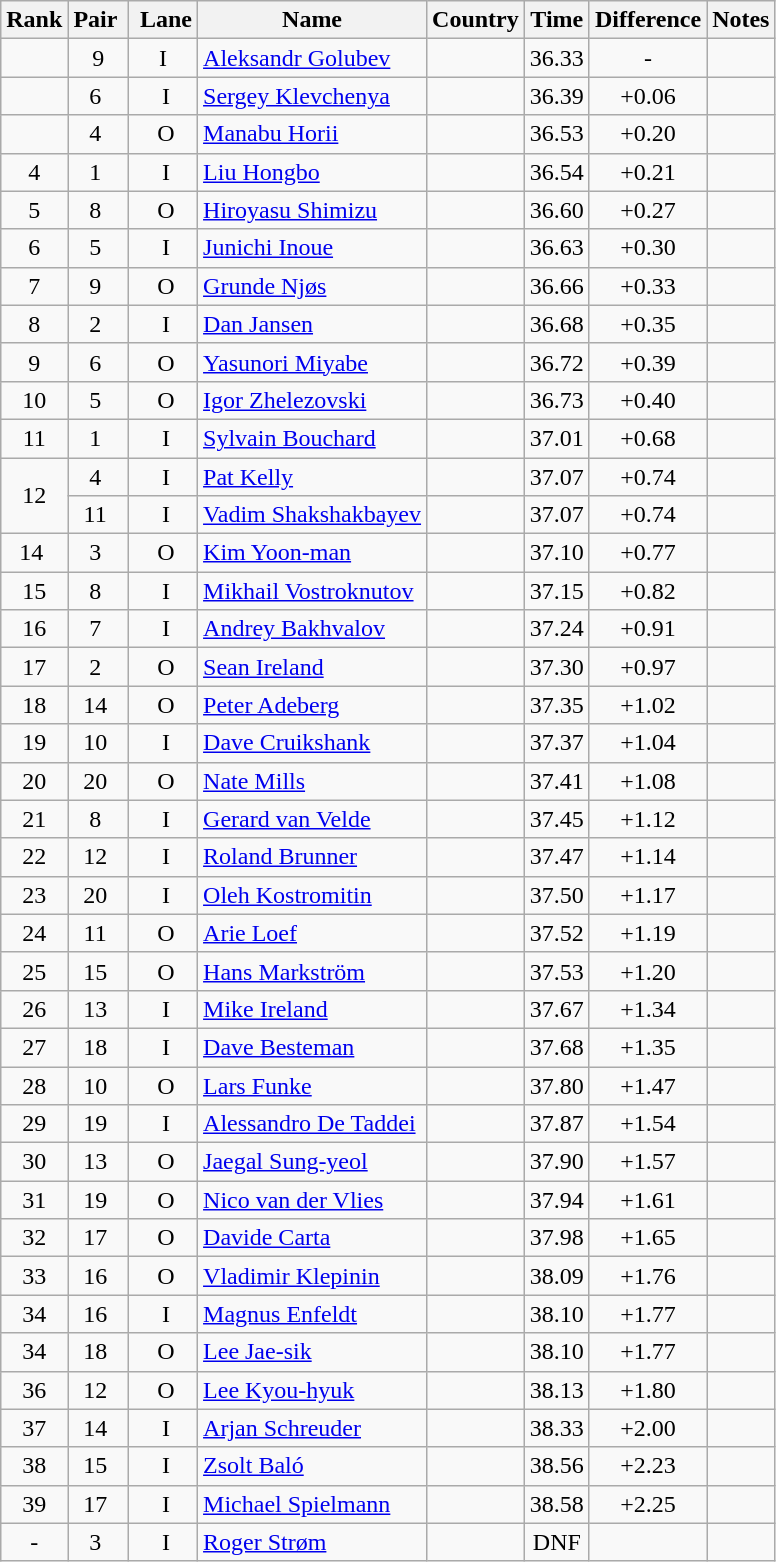<table class="wikitable sortable" style="text-align:center">
<tr>
<th>Rank</th>
<th>Pair </th>
<th> Lane</th>
<th>Name</th>
<th>Country</th>
<th>Time</th>
<th>Difference</th>
<th>Notes</th>
</tr>
<tr>
<td></td>
<td>9</td>
<td>I</td>
<td align=left><a href='#'>Aleksandr Golubev</a></td>
<td align=left></td>
<td>36.33</td>
<td>-</td>
<td></td>
</tr>
<tr>
<td></td>
<td>6 </td>
<td> I</td>
<td align=left><a href='#'>Sergey Klevchenya</a></td>
<td align=left></td>
<td>36.39</td>
<td>+0.06</td>
<td></td>
</tr>
<tr>
<td></td>
<td>4 </td>
<td> O</td>
<td align=left><a href='#'>Manabu Horii</a></td>
<td align=left></td>
<td>36.53</td>
<td>+0.20</td>
<td></td>
</tr>
<tr>
<td>4</td>
<td>1 </td>
<td> I</td>
<td align=left><a href='#'>Liu Hongbo</a></td>
<td align=left></td>
<td>36.54</td>
<td>+0.21</td>
<td></td>
</tr>
<tr>
<td>5</td>
<td>8 </td>
<td> O</td>
<td align=left><a href='#'>Hiroyasu Shimizu</a></td>
<td align=left></td>
<td>36.60</td>
<td>+0.27</td>
<td></td>
</tr>
<tr>
<td>6</td>
<td>5 </td>
<td> I</td>
<td align=left><a href='#'>Junichi Inoue</a></td>
<td align=left></td>
<td>36.63</td>
<td>+0.30</td>
<td></td>
</tr>
<tr>
<td>7</td>
<td>9 </td>
<td> O</td>
<td align=left><a href='#'>Grunde Njøs</a></td>
<td align=left></td>
<td>36.66</td>
<td>+0.33</td>
<td></td>
</tr>
<tr>
<td>8</td>
<td>2 </td>
<td> I</td>
<td align=left><a href='#'>Dan Jansen</a></td>
<td align=left></td>
<td>36.68</td>
<td>+0.35</td>
<td></td>
</tr>
<tr>
<td>9</td>
<td>6 </td>
<td> O</td>
<td align=left><a href='#'>Yasunori Miyabe</a></td>
<td align=left></td>
<td>36.72</td>
<td>+0.39</td>
<td></td>
</tr>
<tr>
<td>10</td>
<td>5 </td>
<td> O</td>
<td align=left><a href='#'>Igor Zhelezovski</a></td>
<td align=left></td>
<td>36.73</td>
<td>+0.40</td>
<td></td>
</tr>
<tr>
<td>11</td>
<td>1 </td>
<td> I</td>
<td align=left><a href='#'>Sylvain Bouchard</a></td>
<td align=left></td>
<td>37.01</td>
<td>+0.68</td>
<td></td>
</tr>
<tr>
<td rowspan=2>12</td>
<td>4 </td>
<td> I</td>
<td align=left><a href='#'>Pat Kelly</a></td>
<td align=left></td>
<td>37.07</td>
<td>+0.74</td>
<td></td>
</tr>
<tr>
<td>11 </td>
<td> I</td>
<td align=left><a href='#'>Vadim Shakshakbayev</a></td>
<td align=left></td>
<td>37.07</td>
<td>+0.74</td>
<td></td>
</tr>
<tr>
<td>14 </td>
<td>3 </td>
<td> O</td>
<td align=left><a href='#'>Kim Yoon-man</a></td>
<td align=left></td>
<td>37.10</td>
<td>+0.77</td>
<td></td>
</tr>
<tr>
<td>15</td>
<td>8 </td>
<td> I</td>
<td align=left><a href='#'>Mikhail Vostroknutov</a></td>
<td align=left></td>
<td>37.15</td>
<td>+0.82</td>
<td></td>
</tr>
<tr>
<td>16</td>
<td>7 </td>
<td> I</td>
<td align=left><a href='#'>Andrey Bakhvalov</a></td>
<td align=left></td>
<td>37.24</td>
<td>+0.91</td>
<td></td>
</tr>
<tr>
<td>17</td>
<td>2 </td>
<td> O</td>
<td align=left><a href='#'>Sean Ireland</a></td>
<td align=left></td>
<td>37.30</td>
<td>+0.97</td>
<td></td>
</tr>
<tr>
<td>18</td>
<td>14 </td>
<td> O</td>
<td align=left><a href='#'>Peter Adeberg</a></td>
<td align=left></td>
<td>37.35</td>
<td>+1.02</td>
<td></td>
</tr>
<tr>
<td>19</td>
<td>10 </td>
<td> I</td>
<td align=left><a href='#'>Dave Cruikshank</a></td>
<td align=left></td>
<td>37.37</td>
<td>+1.04</td>
<td></td>
</tr>
<tr>
<td>20</td>
<td>20 </td>
<td> O</td>
<td align=left><a href='#'>Nate Mills</a></td>
<td align=left></td>
<td>37.41</td>
<td>+1.08</td>
<td></td>
</tr>
<tr>
<td>21</td>
<td>8 </td>
<td> I</td>
<td align=left><a href='#'>Gerard van Velde</a></td>
<td align=left></td>
<td>37.45</td>
<td>+1.12</td>
<td></td>
</tr>
<tr>
<td>22</td>
<td>12 </td>
<td> I</td>
<td align=left><a href='#'>Roland Brunner</a></td>
<td align=left></td>
<td>37.47</td>
<td>+1.14</td>
<td></td>
</tr>
<tr>
<td>23</td>
<td>20 </td>
<td> I</td>
<td align=left><a href='#'>Oleh Kostromitin</a></td>
<td align=left></td>
<td>37.50</td>
<td>+1.17</td>
<td></td>
</tr>
<tr>
<td>24</td>
<td>11 </td>
<td> O</td>
<td align=left><a href='#'>Arie Loef</a></td>
<td align=left></td>
<td>37.52</td>
<td>+1.19</td>
<td></td>
</tr>
<tr>
<td>25</td>
<td>15 </td>
<td> O</td>
<td align=left><a href='#'>Hans Markström</a></td>
<td align=left></td>
<td>37.53</td>
<td>+1.20</td>
<td></td>
</tr>
<tr>
<td>26</td>
<td>13 </td>
<td> I</td>
<td align=left><a href='#'>Mike Ireland</a></td>
<td align=left></td>
<td>37.67</td>
<td>+1.34</td>
<td></td>
</tr>
<tr>
<td>27</td>
<td>18 </td>
<td> I</td>
<td align=left><a href='#'>Dave Besteman</a></td>
<td align=left></td>
<td>37.68</td>
<td>+1.35</td>
<td></td>
</tr>
<tr>
<td>28</td>
<td>10 </td>
<td> O</td>
<td align=left><a href='#'>Lars Funke</a></td>
<td align=left></td>
<td>37.80</td>
<td>+1.47</td>
<td></td>
</tr>
<tr>
<td>29</td>
<td>19 </td>
<td> I</td>
<td align=left><a href='#'>Alessandro De Taddei</a></td>
<td align=left></td>
<td>37.87</td>
<td>+1.54</td>
<td></td>
</tr>
<tr>
<td>30</td>
<td>13 </td>
<td> O</td>
<td align=left><a href='#'>Jaegal Sung-yeol</a></td>
<td align=left></td>
<td>37.90</td>
<td>+1.57</td>
<td></td>
</tr>
<tr>
<td>31</td>
<td>19 </td>
<td> O</td>
<td align=left><a href='#'>Nico van der Vlies</a></td>
<td align=left></td>
<td>37.94</td>
<td>+1.61</td>
<td></td>
</tr>
<tr>
<td>32</td>
<td>17 </td>
<td> O</td>
<td align=left><a href='#'>Davide Carta</a></td>
<td align=left></td>
<td>37.98</td>
<td>+1.65</td>
<td></td>
</tr>
<tr>
<td>33</td>
<td>16 </td>
<td> O</td>
<td align=left><a href='#'>Vladimir Klepinin</a></td>
<td align=left></td>
<td>38.09</td>
<td>+1.76</td>
<td></td>
</tr>
<tr>
<td>34</td>
<td>16 </td>
<td> I</td>
<td align=left><a href='#'>Magnus Enfeldt</a></td>
<td align=left></td>
<td>38.10</td>
<td>+1.77</td>
<td></td>
</tr>
<tr>
<td>34</td>
<td>18 </td>
<td> O</td>
<td align=left><a href='#'>Lee Jae-sik</a></td>
<td align=left></td>
<td>38.10</td>
<td>+1.77</td>
<td></td>
</tr>
<tr>
<td>36</td>
<td>12 </td>
<td> O</td>
<td align=left><a href='#'>Lee Kyou-hyuk</a></td>
<td align=left></td>
<td>38.13</td>
<td>+1.80</td>
<td></td>
</tr>
<tr>
<td>37</td>
<td>14 </td>
<td> I</td>
<td align=left><a href='#'>Arjan Schreuder</a></td>
<td align=left></td>
<td>38.33</td>
<td>+2.00</td>
<td></td>
</tr>
<tr>
<td>38</td>
<td>15 </td>
<td> I</td>
<td align=left><a href='#'>Zsolt Baló</a></td>
<td align=left></td>
<td>38.56</td>
<td>+2.23</td>
<td></td>
</tr>
<tr>
<td>39</td>
<td>17 </td>
<td> I</td>
<td align=left><a href='#'>Michael Spielmann</a></td>
<td align=left></td>
<td>38.58</td>
<td>+2.25</td>
<td></td>
</tr>
<tr>
<td>-</td>
<td>3 </td>
<td> I</td>
<td align=left><a href='#'>Roger Strøm</a></td>
<td align=left></td>
<td>DNF</td>
<td></td>
<td></td>
</tr>
</table>
